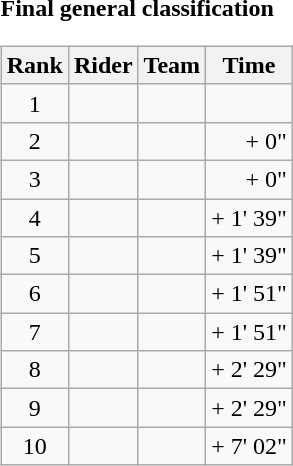<table>
<tr>
<td><strong>Final general classification</strong><br><table class="wikitable">
<tr>
<th scope="col">Rank</th>
<th scope="col">Rider</th>
<th scope="col">Team</th>
<th scope="col">Time</th>
</tr>
<tr>
<td style="text-align:center;">1</td>
<td></td>
<td></td>
<td style="text-align:right;"></td>
</tr>
<tr>
<td style="text-align:center;">2</td>
<td></td>
<td></td>
<td style="text-align:right;">+ 0"</td>
</tr>
<tr>
<td style="text-align:center;">3</td>
<td></td>
<td></td>
<td style="text-align:right;">+ 0"</td>
</tr>
<tr>
<td style="text-align:center;">4</td>
<td></td>
<td></td>
<td style="text-align:right;">+ 1' 39"</td>
</tr>
<tr>
<td style="text-align:center;">5</td>
<td></td>
<td></td>
<td style="text-align:right;">+ 1' 39"</td>
</tr>
<tr>
<td style="text-align:center;">6</td>
<td></td>
<td></td>
<td style="text-align:right;">+ 1' 51"</td>
</tr>
<tr>
<td style="text-align:center;">7</td>
<td></td>
<td></td>
<td style="text-align:right;">+ 1' 51"</td>
</tr>
<tr>
<td style="text-align:center;">8</td>
<td></td>
<td></td>
<td style="text-align:right;">+ 2' 29"</td>
</tr>
<tr>
<td style="text-align:center;">9</td>
<td></td>
<td></td>
<td style="text-align:right;">+ 2' 29"</td>
</tr>
<tr>
<td style="text-align:center;">10</td>
<td></td>
<td></td>
<td style="text-align:right;">+ 7' 02"</td>
</tr>
</table>
</td>
</tr>
</table>
